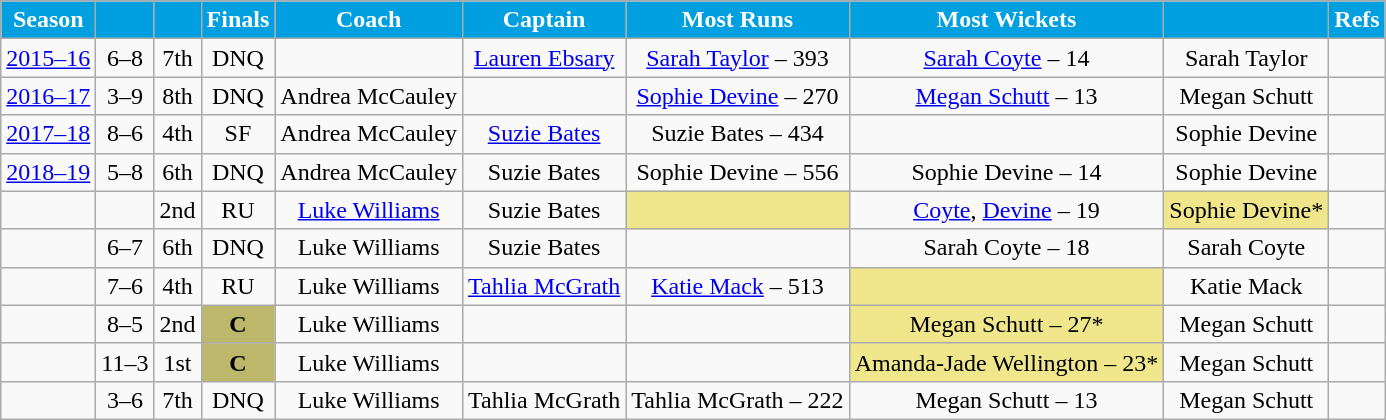<table class="wikitable" style="font-size:100%">
<tr>
<th style="background:#009FDF; color:white">Season</th>
<th style="background:#009FDF; color:white"></th>
<th style="background:#009FDF; color:white"></th>
<th style="background:#009FDF; color:white">Finals</th>
<th style="background:#009FDF; color:white">Coach</th>
<th style="background:#009FDF; color:white">Captain</th>
<th style="background:#009FDF; color:white">Most Runs</th>
<th style="background:#009FDF; color:white">Most Wickets</th>
<th style="background:#009FDF; color:white"></th>
<th style="background:#009FDF; color:white">Refs</th>
</tr>
<tr align=center>
<td><a href='#'>2015–16</a></td>
<td>6–8</td>
<td>7th</td>
<td>DNQ</td>
<td></td>
<td><a href='#'>Lauren Ebsary</a></td>
<td><a href='#'>Sarah Taylor</a> – 393</td>
<td><a href='#'>Sarah Coyte</a> – 14</td>
<td>Sarah Taylor</td>
<td></td>
</tr>
<tr align=center>
<td><a href='#'>2016–17</a></td>
<td>3–9</td>
<td>8th</td>
<td>DNQ</td>
<td>Andrea McCauley</td>
<td></td>
<td><a href='#'>Sophie Devine</a> – 270</td>
<td><a href='#'>Megan Schutt</a> – 13</td>
<td>Megan Schutt</td>
<td></td>
</tr>
<tr align=center>
<td><a href='#'>2017–18</a></td>
<td>8–6</td>
<td>4th</td>
<td>SF</td>
<td>Andrea McCauley</td>
<td><a href='#'>Suzie Bates</a></td>
<td>Suzie Bates – 434</td>
<td></td>
<td>Sophie Devine</td>
<td></td>
</tr>
<tr align=center>
<td><a href='#'>2018–19</a></td>
<td>5–8</td>
<td>6th</td>
<td>DNQ</td>
<td>Andrea McCauley</td>
<td>Suzie Bates</td>
<td>Sophie Devine – 556</td>
<td>Sophie Devine – 14</td>
<td>Sophie Devine</td>
<td></td>
</tr>
<tr align=center>
<td></td>
<td></td>
<td>2nd</td>
<td>RU</td>
<td><a href='#'>Luke Williams</a></td>
<td>Suzie Bates</td>
<td bgcolor="Khaki"></td>
<td><a href='#'>Coyte</a>, <a href='#'>Devine</a> – 19</td>
<td bgcolor="Khaki">Sophie Devine*</td>
<td></td>
</tr>
<tr align=center>
<td></td>
<td>6–7</td>
<td>6th</td>
<td>DNQ</td>
<td>Luke Williams</td>
<td>Suzie Bates</td>
<td></td>
<td>Sarah Coyte – 18</td>
<td>Sarah Coyte</td>
<td></td>
</tr>
<tr align=center>
<td></td>
<td>7–6</td>
<td>4th</td>
<td>RU</td>
<td>Luke Williams</td>
<td><a href='#'>Tahlia McGrath</a></td>
<td><a href='#'>Katie Mack</a> – 513</td>
<td bgcolor="Khaki"></td>
<td>Katie Mack</td>
<td></td>
</tr>
<tr align=center>
<td></td>
<td>8–5</td>
<td>2nd</td>
<td bgcolor="DarkKhaki"><strong>C</strong></td>
<td>Luke Williams</td>
<td></td>
<td></td>
<td bgcolor="Khaki">Megan Schutt – 27*</td>
<td>Megan Schutt</td>
<td></td>
</tr>
<tr align=center>
<td></td>
<td>11–3</td>
<td>1st</td>
<td bgcolor="DarkKhaki"><strong>C</strong></td>
<td>Luke Williams</td>
<td></td>
<td></td>
<td bgcolor="Khaki">Amanda-Jade Wellington – 23*</td>
<td>Megan Schutt</td>
<td></td>
</tr>
<tr align=center>
<td></td>
<td>3–6</td>
<td>7th</td>
<td>DNQ</td>
<td>Luke Williams</td>
<td>Tahlia McGrath</td>
<td>Tahlia McGrath – 222</td>
<td>Megan Schutt – 13</td>
<td>Megan Schutt</td>
<td></td>
</tr>
</table>
